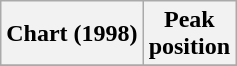<table class="wikitable plainrowheaders">
<tr>
<th scope="col">Chart (1998)</th>
<th scope="col">Peak<br>position</th>
</tr>
<tr>
</tr>
</table>
